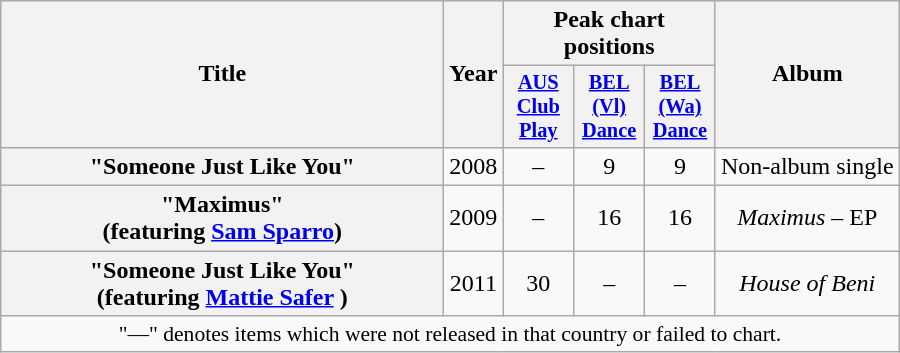<table class="wikitable plainrowheaders" style="text-align:center;">
<tr>
<th scope="col" rowspan="2" style="width:18em;">Title</th>
<th scope="col" rowspan="2">Year</th>
<th scope="col" colspan="3">Peak chart positions</th>
<th scope="col" rowspan="2">Album</th>
</tr>
<tr>
<th style="width:3em;font-size:85%"><a href='#'>AUS<br><span>Club<br>Play</span></a><br></th>
<th scope="col" style="width:3em;font-size:85%;"><a href='#'>BEL<br>(Vl)<br><span>Dance</span></a><br></th>
<th scope="col" style="width:3em;font-size:85%;"><a href='#'>BEL<br>(Wa)<br><span>Dance</span></a><br></th>
</tr>
<tr>
<th scope="row">"Someone Just Like You"</th>
<td>2008</td>
<td>–</td>
<td>9</td>
<td>9</td>
<td>Non-album single</td>
</tr>
<tr>
<th scope="row">"Maximus" <br><span>(featuring <a href='#'>Sam Sparro</a>)</span></th>
<td>2009</td>
<td>–</td>
<td>16</td>
<td>16</td>
<td><em>Maximus</em> – EP</td>
</tr>
<tr>
<th scope="row">"Someone Just Like You" <br><span> (featuring <a href='#'>Mattie Safer</a> )</span></th>
<td>2011</td>
<td>30</td>
<td>–</td>
<td>–</td>
<td><em>House of Beni</em></td>
</tr>
<tr>
<td colspan="10" style="text-align:center; font-size:90%;">"—" denotes items which were not released in that country or failed to chart.</td>
</tr>
</table>
